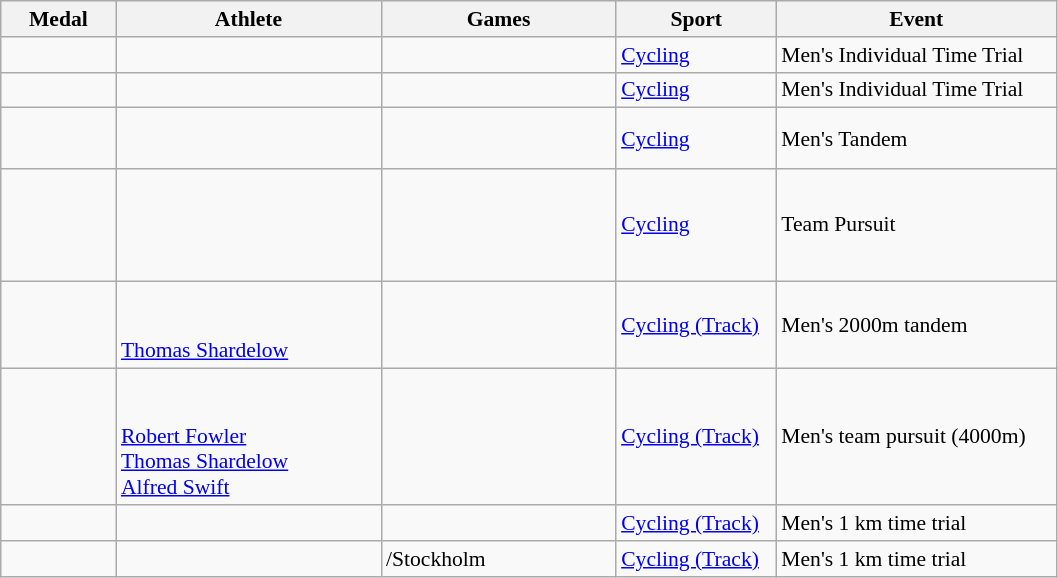<table class="wikitable sortable" style="font-size:90%">
<tr>
<th width="70">Medal</th>
<th width="170">Athlete</th>
<th width="150">Games</th>
<th width="100">Sport</th>
<th width="180">Event</th>
</tr>
<tr>
<td></td>
<td> </td>
<td></td>
<td> <a href='#'>Cycling</a></td>
<td>Men's Individual Time Trial</td>
</tr>
<tr>
<td></td>
<td> </td>
<td></td>
<td> <a href='#'>Cycling</a></td>
<td>Men's Individual Time Trial</td>
</tr>
<tr>
<td></td>
<td><br><br></td>
<td></td>
<td> <a href='#'>Cycling</a></td>
<td>Men's Tandem</td>
</tr>
<tr>
<td></td>
<td><br><br><br><br></td>
<td></td>
<td> <a href='#'>Cycling</a></td>
<td>Team Pursuit</td>
</tr>
<tr>
<td></td>
<td><br><br><a href='#'>Thomas Shardelow</a></td>
<td></td>
<td> <a href='#'>Cycling (Track)</a></td>
<td>Men's 2000m tandem</td>
</tr>
<tr>
<td></td>
<td><br><br><a href='#'>Robert Fowler</a><br><a href='#'>Thomas Shardelow</a><br><a href='#'>Alfred Swift</a></td>
<td></td>
<td> <a href='#'>Cycling (Track)</a></td>
<td>Men's team pursuit (4000m)</td>
</tr>
<tr>
<td></td>
<td> </td>
<td></td>
<td> <a href='#'>Cycling (Track)</a></td>
<td>Men's 1 km time trial</td>
</tr>
<tr>
<td></td>
<td> </td>
<td>/Stockholm</td>
<td> <a href='#'>Cycling (Track)</a></td>
<td>Men's 1 km time trial</td>
</tr>
</table>
